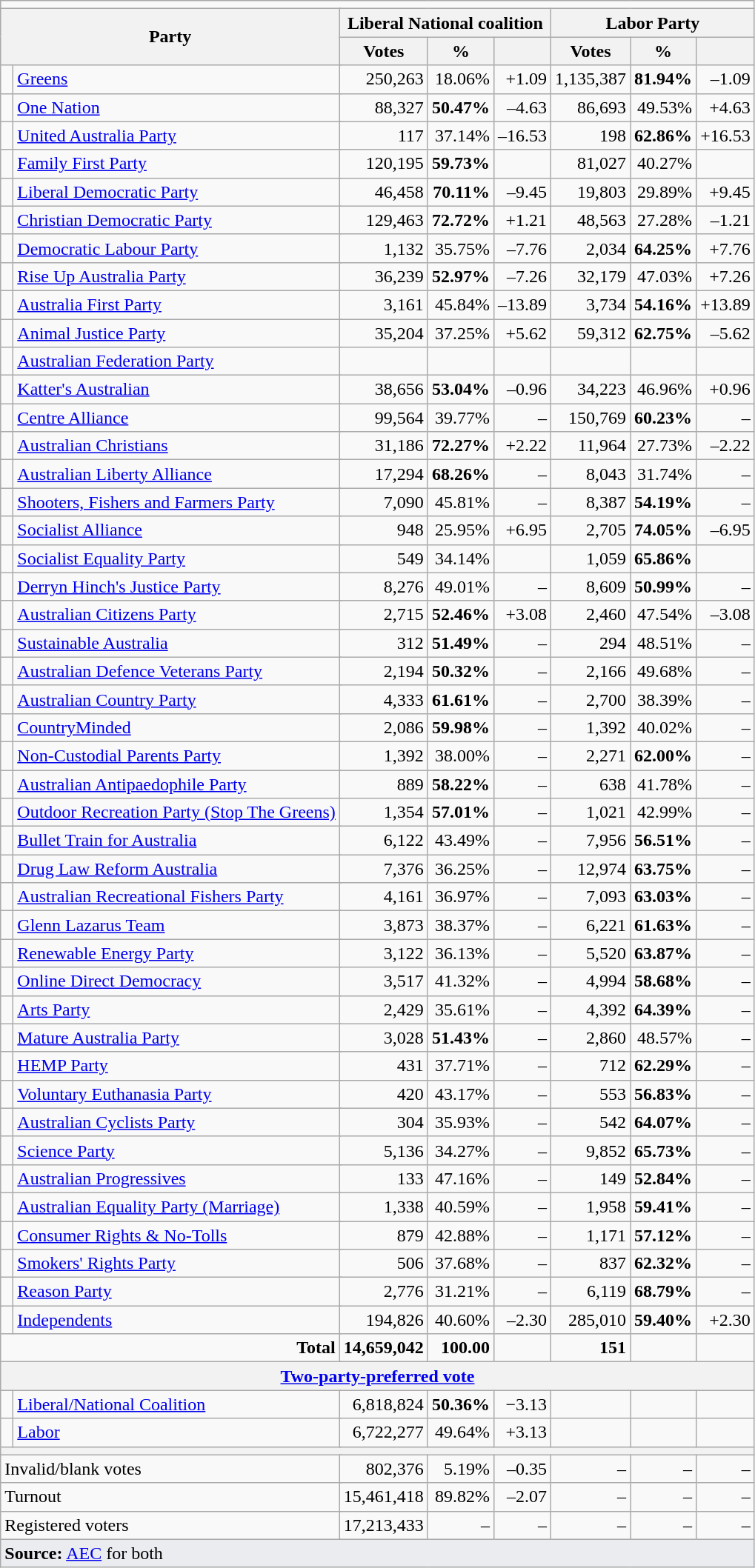<table class="wikitable sortable tpl-blanktable" style="text-align:right; margin-bottom:0">
<tr>
<td colspan=10 align=center></td>
</tr>
<tr>
<th colspan="3" rowspan="2" style="width:200px">Party</th>
<th colspan="3">Liberal National coalition</th>
<th colspan="3">Labor Party</th>
</tr>
<tr>
<th data-sort-type="number">Votes</th>
<th data-sort-type="number">%</th>
<th data-sort-type="number"></th>
<th data-sort-type="number">Votes</th>
<th data-sort-type="number">%</th>
<th data-sort-type="number"></th>
</tr>
<tr>
<td> </td>
<td colspan="2" style="text-align:left;"><a href='#'>Greens</a></td>
<td>250,263</td>
<td>18.06%</td>
<td>+1.09</td>
<td>1,135,387</td>
<td><strong>81.94%</strong></td>
<td>–1.09</td>
</tr>
<tr>
<td> </td>
<td colspan="2" style="text-align:left;"><a href='#'>One Nation</a></td>
<td>88,327</td>
<td><strong>50.47%</strong></td>
<td>–4.63</td>
<td>86,693</td>
<td>49.53%</td>
<td>+4.63</td>
</tr>
<tr>
<td> </td>
<td colspan="2" style="text-align:left;"><a href='#'>United Australia Party</a></td>
<td>117</td>
<td>37.14%</td>
<td>–16.53</td>
<td>198</td>
<td><strong>62.86%</strong></td>
<td>+16.53</td>
</tr>
<tr>
<td> </td>
<td style="text-align:left;" colspan="2"><a href='#'>Family First Party</a></td>
<td align=right>120,195</td>
<td align=right><strong>59.73%</strong></td>
<td align=right></td>
<td align=right>81,027</td>
<td align=right>40.27%</td>
<td align=right></td>
</tr>
<tr>
<td> </td>
<td style="text-align:left;" colspan="2"><a href='#'>Liberal Democratic Party</a></td>
<td align=right>46,458</td>
<td align=right><strong>70.11%</strong></td>
<td align=right>–9.45</td>
<td align=right>19,803</td>
<td align=right>29.89%</td>
<td align=right>+9.45</td>
</tr>
<tr>
<td> </td>
<td style="text-align:left;" colspan="2"><a href='#'>Christian Democratic Party</a></td>
<td align=right>129,463</td>
<td align=right><strong>72.72%</strong></td>
<td align=right>+1.21</td>
<td align=right>48,563</td>
<td align=right>27.28%</td>
<td align=right>–1.21</td>
</tr>
<tr>
<td> </td>
<td style="text-align:left;" colspan="2"><a href='#'>Democratic Labour Party</a></td>
<td align=right>1,132</td>
<td align=right>35.75%</td>
<td align=right>–7.76</td>
<td align=right>2,034</td>
<td align=right><strong>64.25%</strong></td>
<td align=right>+7.76</td>
</tr>
<tr>
<td> </td>
<td style="text-align:left;" colspan="2"><a href='#'>Rise Up Australia Party</a></td>
<td align=right>36,239</td>
<td align=right><strong>52.97%</strong></td>
<td align=right>–7.26</td>
<td align=right>32,179</td>
<td align=right>47.03%</td>
<td align=right>+7.26</td>
</tr>
<tr>
<td> </td>
<td style="text-align:left;" colspan="2"><a href='#'>Australia First Party</a></td>
<td align=right>3,161</td>
<td align=right>45.84%</td>
<td align=right>–13.89</td>
<td align=right>3,734</td>
<td align=right><strong>54.16%</strong></td>
<td align=right>+13.89</td>
</tr>
<tr>
<td> </td>
<td style="text-align:left;" colspan="2"><a href='#'>Animal Justice Party</a></td>
<td align=right>35,204</td>
<td align=right>37.25%</td>
<td align=right>+5.62</td>
<td align=right>59,312</td>
<td align=right><strong>62.75%</strong></td>
<td align=right>–5.62</td>
</tr>
<tr>
<td> </td>
<td style="text-align:left;" colspan="2"><a href='#'>Australian Federation Party</a></td>
<td align=right></td>
<td align=right></td>
<td align=right></td>
<td align=right></td>
<td align=right></td>
<td align=right><br></td>
</tr>
<tr>
<td> </td>
<td colspan="2" style="text-align:left;"><a href='#'>Katter's Australian</a></td>
<td>38,656</td>
<td><strong>53.04%</strong></td>
<td>–0.96</td>
<td>34,223</td>
<td>46.96%</td>
<td>+0.96<br></td>
</tr>
<tr>
<td> </td>
<td colspan="2" style="text-align:left;"><a href='#'>Centre Alliance</a></td>
<td>99,564</td>
<td>39.77%</td>
<td>–</td>
<td>150,769</td>
<td><strong>60.23%</strong></td>
<td>–<br></td>
</tr>
<tr>
<td> </td>
<td style="text-align:left;" colspan="2"><a href='#'>Australian Christians</a></td>
<td align=right>31,186</td>
<td align=right><strong>72.27%</strong></td>
<td align=right>+2.22</td>
<td align=right>11,964</td>
<td align=right>27.73%</td>
<td align=right>–2.22</td>
</tr>
<tr>
<td> </td>
<td style="text-align:left;" colspan="2"><a href='#'>Australian Liberty Alliance</a></td>
<td align=right>17,294</td>
<td align=right><strong>68.26%</strong></td>
<td align=right>–</td>
<td align=right>8,043</td>
<td align=right>31.74%</td>
<td align=right>–</td>
</tr>
<tr>
<td> </td>
<td style="text-align:left;" colspan="2"><a href='#'>Shooters, Fishers and Farmers Party</a></td>
<td align=right>7,090</td>
<td align=right>45.81%</td>
<td align=right>–</td>
<td align=right>8,387</td>
<td align=right><strong>54.19%</strong></td>
<td align=right>–</td>
</tr>
<tr>
<td> </td>
<td style="text-align:left;" colspan="2"><a href='#'>Socialist Alliance</a></td>
<td align=right>948</td>
<td align=right>25.95%</td>
<td align=right>+6.95</td>
<td align=right>2,705</td>
<td align=right><strong>74.05%</strong></td>
<td align=right>–6.95</td>
</tr>
<tr>
<td> </td>
<td style="text-align:left;" colspan="2"><a href='#'>Socialist Equality Party</a></td>
<td align=right>549</td>
<td align=right>34.14%</td>
<td align=right></td>
<td align=right>1,059</td>
<td align=right><strong>65.86%</strong></td>
<td align=right></td>
</tr>
<tr>
<td> </td>
<td style="text-align:left;" colspan="2"><a href='#'>Derryn Hinch's Justice Party</a></td>
<td align=right>8,276</td>
<td align=right>49.01%</td>
<td align=right>–</td>
<td align=right>8,609</td>
<td align=right><strong>50.99%</strong></td>
<td align=right>–</td>
</tr>
<tr>
<td> </td>
<td style="text-align:left;" colspan="2"><a href='#'>Australian Citizens Party</a></td>
<td align=right>2,715</td>
<td align=right><strong>52.46%</strong></td>
<td align=right>+3.08</td>
<td align=right>2,460</td>
<td align=right>47.54%</td>
<td align=right>–3.08</td>
</tr>
<tr>
<td> </td>
<td style="text-align:left;" colspan="2"><a href='#'>Sustainable Australia</a></td>
<td align=right>312</td>
<td align=right><strong>51.49%</strong></td>
<td align=right>–</td>
<td align=right>294</td>
<td align=right>48.51%</td>
<td align=right>–</td>
</tr>
<tr>
<td> </td>
<td style="text-align:left;" colspan="2"><a href='#'>Australian Defence Veterans Party</a></td>
<td align=right>2,194</td>
<td align=right><strong>50.32%</strong></td>
<td align=right>–</td>
<td align=right>2,166</td>
<td align=right>49.68%</td>
<td align=right>–</td>
</tr>
<tr>
<td> </td>
<td style="text-align:left;" colspan="2"><a href='#'>Australian Country Party</a></td>
<td align=right>4,333</td>
<td align=right><strong>61.61%</strong></td>
<td align=right>–</td>
<td align=right>2,700</td>
<td align=right>38.39%</td>
<td align=right>–</td>
</tr>
<tr>
<td> </td>
<td style="text-align:left;" colspan="2"><a href='#'>CountryMinded</a></td>
<td align=right>2,086</td>
<td align=right><strong>59.98%</strong></td>
<td align=right>–</td>
<td align=right>1,392</td>
<td align=right>40.02%</td>
<td align=right>–</td>
</tr>
<tr>
<td> </td>
<td style="text-align:left;" colspan="2"><a href='#'>Non-Custodial Parents Party</a></td>
<td align=right>1,392</td>
<td align=right>38.00%</td>
<td align=right>–</td>
<td align=right>2,271</td>
<td align=right><strong>62.00%</strong></td>
<td align=right>–</td>
</tr>
<tr>
<td> </td>
<td style="text-align:left;" colspan="2"><a href='#'>Australian Antipaedophile Party</a></td>
<td align=right>889</td>
<td align=right><strong>58.22%</strong></td>
<td align=right>–</td>
<td align=right>638</td>
<td align=right>41.78%</td>
<td align=right>–</td>
</tr>
<tr>
<td> </td>
<td style="text-align:left;" colspan="2"><a href='#'>Outdoor Recreation Party (Stop The Greens)</a></td>
<td align=right>1,354</td>
<td align=right><strong>57.01%</strong></td>
<td align=right>–</td>
<td align=right>1,021</td>
<td align=right>42.99%</td>
<td align=right>–</td>
</tr>
<tr>
<td> </td>
<td style="text-align:left;" colspan="2"><a href='#'>Bullet Train for Australia</a></td>
<td align=right>6,122</td>
<td align=right>43.49%</td>
<td align=right>–</td>
<td align=right>7,956</td>
<td align=right><strong>56.51%</strong></td>
<td align=right>–</td>
</tr>
<tr>
<td> </td>
<td style="text-align:left;" colspan="2"><a href='#'>Drug Law Reform Australia</a></td>
<td align=right>7,376</td>
<td align=right>36.25%</td>
<td align=right>–</td>
<td align=right>12,974</td>
<td align=right><strong>63.75%</strong></td>
<td align=right>–</td>
</tr>
<tr>
<td> </td>
<td style="text-align:left;" colspan="2"><a href='#'>Australian Recreational Fishers Party</a></td>
<td align=right>4,161</td>
<td align=right>36.97%</td>
<td align=right>–</td>
<td align=right>7,093</td>
<td align=right><strong>63.03%</strong></td>
<td align=right>–</td>
</tr>
<tr>
<td> </td>
<td style="text-align:left;" colspan="2"><a href='#'>Glenn Lazarus Team</a></td>
<td align=right>3,873</td>
<td align=right>38.37%</td>
<td align=right>–</td>
<td align=right>6,221</td>
<td align=right><strong>61.63%</strong></td>
<td align=right>–</td>
</tr>
<tr>
<td> </td>
<td style="text-align:left;" colspan="2"><a href='#'>Renewable Energy Party</a></td>
<td align=right>3,122</td>
<td align=right>36.13%</td>
<td align=right>–</td>
<td align=right>5,520</td>
<td align=right><strong>63.87%</strong></td>
<td align=right>–</td>
</tr>
<tr>
<td> </td>
<td style="text-align:left;" colspan="2"><a href='#'>Online Direct Democracy</a></td>
<td align=right>3,517</td>
<td align=right>41.32%</td>
<td align=right>–</td>
<td align=right>4,994</td>
<td align=right><strong>58.68%</strong></td>
<td align=right>–</td>
</tr>
<tr>
<td> </td>
<td style="text-align:left;" colspan="2"><a href='#'>Arts Party</a></td>
<td align=right>2,429</td>
<td align=right>35.61%</td>
<td align=right>–</td>
<td align=right>4,392</td>
<td align=right><strong>64.39%</strong></td>
<td align=right>–</td>
</tr>
<tr>
<td> </td>
<td style="text-align:left;" colspan="2"><a href='#'>Mature Australia Party</a></td>
<td align=right>3,028</td>
<td align=right><strong>51.43%</strong></td>
<td align=right>–</td>
<td align=right>2,860</td>
<td align=right>48.57%</td>
<td align=right>–</td>
</tr>
<tr>
<td> </td>
<td style="text-align:left;" colspan="2"><a href='#'>HEMP Party</a></td>
<td align=right>431</td>
<td align=right>37.71%</td>
<td align=right>–</td>
<td align=right>712</td>
<td align=right><strong>62.29%</strong></td>
<td align=right>–</td>
</tr>
<tr>
<td> </td>
<td style="text-align:left;" colspan="2"><a href='#'>Voluntary Euthanasia Party</a></td>
<td align=right>420</td>
<td align=right>43.17%</td>
<td align=right>–</td>
<td align=right>553</td>
<td align=right><strong>56.83%</strong></td>
<td align=right>–</td>
</tr>
<tr>
<td> </td>
<td style="text-align:left;" colspan="2"><a href='#'>Australian Cyclists Party</a></td>
<td align=right>304</td>
<td align=right>35.93%</td>
<td align=right>–</td>
<td align=right>542</td>
<td align=right><strong>64.07%</strong></td>
<td align=right>–</td>
</tr>
<tr>
<td> </td>
<td style="text-align:left;" colspan="2"><a href='#'>Science Party</a></td>
<td align=right>5,136</td>
<td align=right>34.27%</td>
<td align=right>–</td>
<td align=right>9,852</td>
<td align=right><strong>65.73%</strong></td>
<td align=right>–</td>
</tr>
<tr>
<td> </td>
<td style="text-align:left;" colspan="2"><a href='#'>Australian Progressives</a></td>
<td align=right>133</td>
<td align=right>47.16%</td>
<td align=right>–</td>
<td align=right>149</td>
<td align=right><strong>52.84%</strong></td>
<td align=right>–</td>
</tr>
<tr>
<td> </td>
<td style="text-align:left;" colspan="2"><a href='#'>Australian Equality Party (Marriage)</a></td>
<td align=right>1,338</td>
<td align=right>40.59%</td>
<td align=right>–</td>
<td align=right>1,958</td>
<td align=right><strong>59.41%</strong></td>
<td align=right>–</td>
</tr>
<tr>
<td> </td>
<td style="text-align:left;" colspan="2"><a href='#'>Consumer Rights & No-Tolls</a></td>
<td align=right>879</td>
<td align=right>42.88%</td>
<td align=right>–</td>
<td align=right>1,171</td>
<td align=right><strong>57.12%</strong></td>
<td align=right>–</td>
</tr>
<tr>
<td> </td>
<td style="text-align:left;" colspan="2"><a href='#'>Smokers' Rights Party</a></td>
<td align=right>506</td>
<td align=right>37.68%</td>
<td align=right>–</td>
<td align=right>837</td>
<td align=right><strong>62.32%</strong></td>
<td align=right>–</td>
</tr>
<tr>
<td> </td>
<td style="text-align:left;" colspan="2"><a href='#'>Reason Party</a></td>
<td align=right>2,776</td>
<td align=right>31.21%</td>
<td align=right>–</td>
<td align=right>6,119</td>
<td align=right><strong>68.79%</strong></td>
<td align=right>–</td>
</tr>
<tr>
<td> </td>
<td colspan="2" style="text-align:left;"><a href='#'>Independents</a></td>
<td>194,826</td>
<td>40.60%</td>
<td>–2.30</td>
<td>285,010</td>
<td><strong>59.40%</strong></td>
<td>+2.30<br></td>
</tr>
<tr>
<td colspan="3" align="right"><strong>Total</strong></td>
<td><strong>14,659,042</strong></td>
<td><strong>100.00</strong></td>
<td></td>
<td><strong>151</strong></td>
<td></td>
<td></td>
</tr>
<tr>
<th colspan="9"><a href='#'>Two-party-preferred vote</a></th>
</tr>
<tr>
<td></td>
<td colspan="2" style="text-align:left;"><a href='#'>Liberal/National Coalition</a></td>
<td>6,818,824</td>
<td><strong>50.36%</strong></td>
<td>−3.13</td>
<td></td>
<td></td>
<td></td>
</tr>
<tr>
<td></td>
<td colspan="2" style="text-align:left;"><a href='#'>Labor</a></td>
<td>6,722,277</td>
<td>49.64%</td>
<td>+3.13</td>
<td></td>
<td></td>
<td></td>
</tr>
<tr>
<th colspan="9"></th>
</tr>
<tr>
<td colspan="3" style="text-align:left;">Invalid/blank votes</td>
<td>802,376</td>
<td>5.19%</td>
<td>–0.35</td>
<td>–</td>
<td>–</td>
<td>–</td>
</tr>
<tr>
<td colspan="3" style="text-align:left;">Turnout</td>
<td>15,461,418</td>
<td>89.82%</td>
<td>–2.07</td>
<td>–</td>
<td>–</td>
<td>–</td>
</tr>
<tr>
<td colspan="3" style="text-align:left;">Registered voters</td>
<td>17,213,433</td>
<td>–</td>
<td>–</td>
<td>–</td>
<td>–</td>
<td>–</td>
</tr>
<tr>
<td colspan="9" style="text-align:left; background-color:#eaecf0"><strong>Source:</strong> <a href='#'>AEC</a> for both </td>
</tr>
</table>
